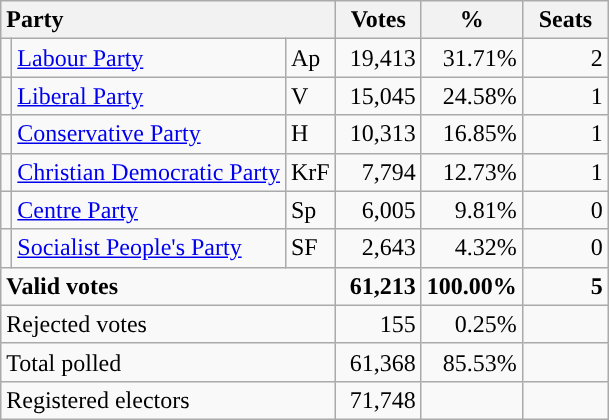<table class="wikitable" border="1" style="text-align:right;">
<tr>
<th style="text-align:left;" colspan=3>Party</th>
<th align=center width="50">Votes</th>
<th align=center width="50">%</th>
<th align=center width="50">Seats</th>
</tr>
<tr>
<td style="color:inherit;background:"></td>
<td align=left><a href='#'>Labour Party</a></td>
<td align=left>Ap</td>
<td>19,413</td>
<td>31.71%</td>
<td>2</td>
</tr>
<tr>
<td style="color:inherit;background:"></td>
<td align=left><a href='#'>Liberal Party</a></td>
<td align=left>V</td>
<td>15,045</td>
<td>24.58%</td>
<td>1</td>
</tr>
<tr>
<td style="color:inherit;background:"></td>
<td align=left><a href='#'>Conservative Party</a></td>
<td align=left>H</td>
<td>10,313</td>
<td>16.85%</td>
<td>1</td>
</tr>
<tr>
<td style="color:inherit;background:"></td>
<td align=left><a href='#'>Christian Democratic Party</a></td>
<td align=left>KrF</td>
<td>7,794</td>
<td>12.73%</td>
<td>1</td>
</tr>
<tr>
<td style="color:inherit;background:"></td>
<td align=left><a href='#'>Centre Party</a></td>
<td align=left>Sp</td>
<td>6,005</td>
<td>9.81%</td>
<td>0</td>
</tr>
<tr>
<td style="color:inherit;background:"></td>
<td align=left><a href='#'>Socialist People's Party</a></td>
<td align=left>SF</td>
<td>2,643</td>
<td>4.32%</td>
<td>0</td>
</tr>
<tr style="font-weight:bold">
<td align=left colspan=3>Valid votes</td>
<td>61,213</td>
<td>100.00%</td>
<td>5</td>
</tr>
<tr>
<td align=left colspan=3>Rejected votes</td>
<td>155</td>
<td>0.25%</td>
<td></td>
</tr>
<tr>
<td align=left colspan=3>Total polled</td>
<td>61,368</td>
<td>85.53%</td>
<td></td>
</tr>
<tr>
<td align=left colspan=3>Registered electors</td>
<td>71,748</td>
<td></td>
<td></td>
</tr>
</table>
